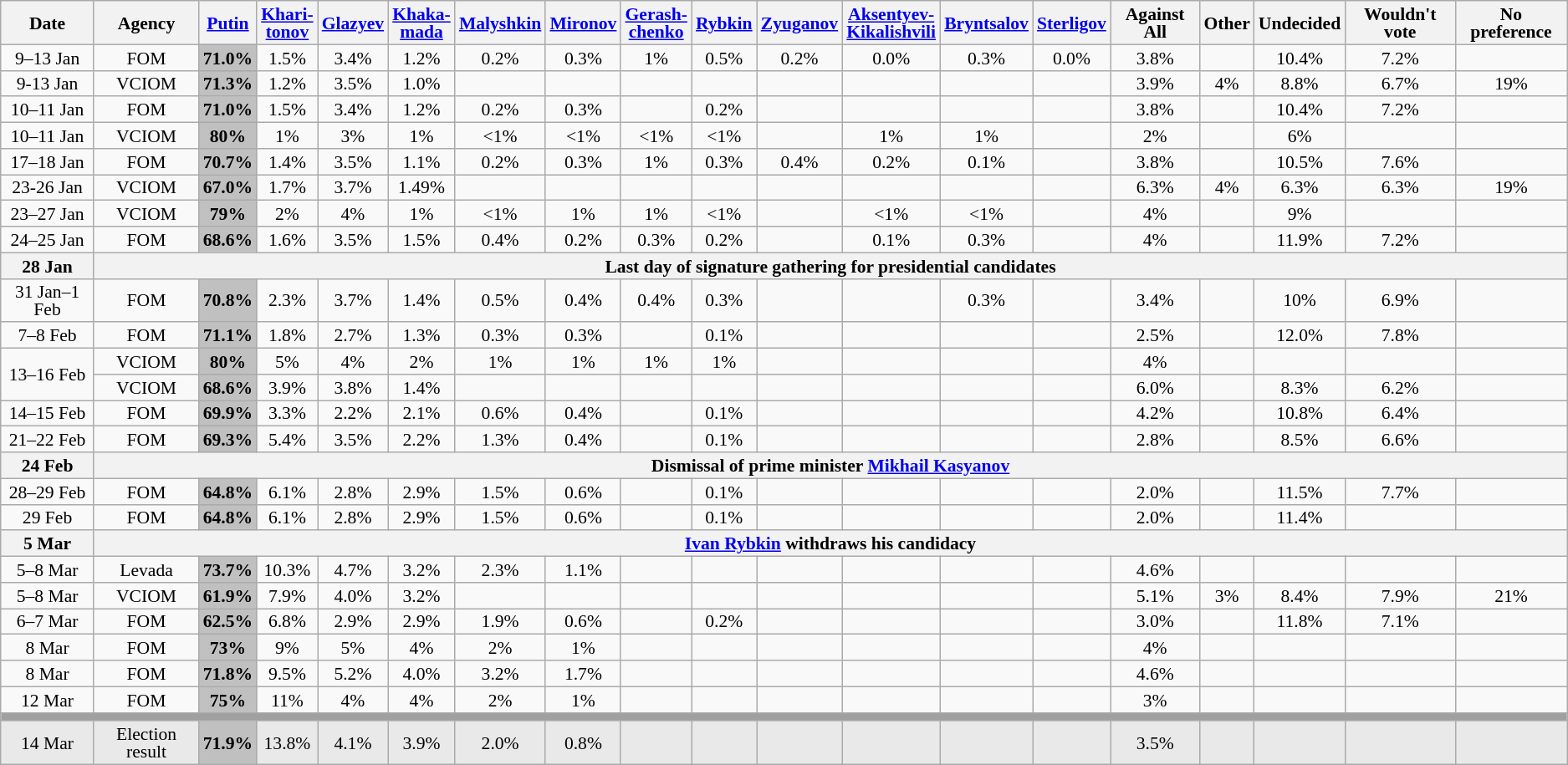<table class="wikitable" style="text-align:center; font-size:90%; line-height:14px">
<tr>
<th>Date</th>
<th>Agency</th>
<th><a href='#'>Putin</a></th>
<th><a href='#'>Khari-<br>tonov</a></th>
<th><a href='#'>Glazyev</a></th>
<th><a href='#'>Khaka-<br>mada</a></th>
<th><a href='#'>Malyshkin</a></th>
<th><a href='#'>Mironov</a></th>
<th><a href='#'>Gerash-<br>chenko</a></th>
<th><a href='#'>Rybkin</a></th>
<th><a href='#'>Zyuganov</a></th>
<th><a href='#'>Aksentyev-<br>Kikalishvili</a></th>
<th><a href='#'>Bryntsalov</a></th>
<th><a href='#'>Sterligov</a></th>
<th>Against All</th>
<th>Other</th>
<th>Undecided</th>
<th>Wouldn't vote</th>
<th>No preference</th>
</tr>
<tr>
<td>9–13 Jan</td>
<td>FOM</td>
<td style="background:#C0C0C0"><strong>71.0%</strong></td>
<td>1.5%</td>
<td>3.4%</td>
<td>1.2%</td>
<td>0.2%</td>
<td>0.3%</td>
<td>1%</td>
<td>0.5%</td>
<td>0.2%</td>
<td>0.0%</td>
<td>0.3%</td>
<td>0.0%</td>
<td>3.8%</td>
<td></td>
<td>10.4%</td>
<td>7.2%</td>
<td></td>
</tr>
<tr>
<td>9-13 Jan</td>
<td>VCIOM</td>
<td style="background:#C0C0C0"><strong>71.3%</strong></td>
<td>1.2%</td>
<td>3.5%</td>
<td>1.0%</td>
<td></td>
<td></td>
<td></td>
<td></td>
<td></td>
<td></td>
<td></td>
<td></td>
<td>3.9%</td>
<td>4%</td>
<td>8.8%</td>
<td>6.7%</td>
<td>19%</td>
</tr>
<tr>
<td>10–11 Jan</td>
<td>FOM</td>
<td style="background:#C0C0C0"><strong>71.0%</strong></td>
<td>1.5%</td>
<td>3.4%</td>
<td>1.2%</td>
<td>0.2%</td>
<td>0.3%</td>
<td></td>
<td>0.2%</td>
<td></td>
<td></td>
<td></td>
<td></td>
<td>3.8%</td>
<td></td>
<td>10.4%</td>
<td>7.2%</td>
<td></td>
</tr>
<tr>
<td>10–11 Jan</td>
<td>VCIOM</td>
<td style="background:#C0C0C0"><strong>80%</strong></td>
<td>1%</td>
<td>3%</td>
<td>1%</td>
<td><1%</td>
<td><1%</td>
<td><1%</td>
<td><1%</td>
<td></td>
<td>1%</td>
<td>1%</td>
<td></td>
<td>2%</td>
<td></td>
<td>6%</td>
<td></td>
<td></td>
</tr>
<tr>
<td>17–18 Jan</td>
<td>FOM</td>
<td style="background:#C0C0C0"><strong>70.7%</strong></td>
<td>1.4%</td>
<td>3.5%</td>
<td>1.1%</td>
<td>0.2%</td>
<td>0.3%</td>
<td>1%</td>
<td>0.3%</td>
<td>0.4%</td>
<td>0.2%</td>
<td>0.1%</td>
<td></td>
<td>3.8%</td>
<td></td>
<td>10.5%</td>
<td>7.6%</td>
<td></td>
</tr>
<tr>
<td>23-26 Jan</td>
<td>VCIOM</td>
<td style="background:#C0C0C0"><strong>67.0%</strong></td>
<td>1.7%</td>
<td>3.7%</td>
<td>1.49%</td>
<td></td>
<td></td>
<td></td>
<td></td>
<td></td>
<td></td>
<td></td>
<td></td>
<td>6.3%</td>
<td>4%</td>
<td>6.3%</td>
<td>6.3%</td>
<td>19%</td>
</tr>
<tr>
<td>23–27 Jan</td>
<td>VCIOM</td>
<td style="background:#C0C0C0"><strong>79%</strong></td>
<td>2%</td>
<td>4%</td>
<td>1%</td>
<td><1%</td>
<td>1%</td>
<td>1%</td>
<td><1%</td>
<td></td>
<td><1%</td>
<td><1%</td>
<td></td>
<td>4%</td>
<td></td>
<td>9%</td>
<td></td>
<td></td>
</tr>
<tr>
<td>24–25 Jan</td>
<td>FOM</td>
<td style="background:#C0C0C0"><strong>68.6%</strong></td>
<td>1.6%</td>
<td>3.5%</td>
<td>1.5%</td>
<td>0.4%</td>
<td>0.2%</td>
<td>0.3%</td>
<td>0.2%</td>
<td></td>
<td>0.1%</td>
<td>0.3%</td>
<td></td>
<td>4%</td>
<td></td>
<td>11.9%</td>
<td>7.2%</td>
<td></td>
</tr>
<tr>
<th>28 Jan</th>
<th colspan="18">Last day of signature gathering for presidential candidates</th>
</tr>
<tr>
<td>31 Jan–1 Feb</td>
<td>FOM</td>
<td style="background:#C0C0C0"><strong>70.8%</strong></td>
<td>2.3%</td>
<td>3.7%</td>
<td>1.4%</td>
<td>0.5%</td>
<td>0.4%</td>
<td>0.4%</td>
<td>0.3%</td>
<td></td>
<td></td>
<td>0.3%</td>
<td></td>
<td>3.4%</td>
<td></td>
<td>10%</td>
<td>6.9%</td>
<td></td>
</tr>
<tr>
<td>7–8 Feb</td>
<td>FOM</td>
<td style="background:#C0C0C0"><strong>71.1%</strong></td>
<td>1.8%</td>
<td>2.7%</td>
<td>1.3%</td>
<td>0.3%</td>
<td>0.3%</td>
<td></td>
<td>0.1%</td>
<td></td>
<td></td>
<td></td>
<td></td>
<td>2.5%</td>
<td></td>
<td>12.0%</td>
<td>7.8%</td>
<td></td>
</tr>
<tr>
<td rowspan=2>13–16 Feb</td>
<td>VCIOM</td>
<td style="background:#C0C0C0"><strong>80%</strong></td>
<td>5%</td>
<td>4%</td>
<td>2%</td>
<td>1%</td>
<td>1%</td>
<td>1%</td>
<td>1%</td>
<td></td>
<td></td>
<td></td>
<td></td>
<td>4%</td>
<td></td>
<td></td>
<td></td>
<td></td>
</tr>
<tr>
<td>VCIOM</td>
<td style="background:#C0C0C0"><strong>68.6%</strong></td>
<td>3.9%</td>
<td>3.8%</td>
<td>1.4%</td>
<td></td>
<td></td>
<td></td>
<td></td>
<td></td>
<td></td>
<td></td>
<td></td>
<td>6.0%</td>
<td></td>
<td>8.3%</td>
<td>6.2%</td>
<td></td>
</tr>
<tr>
<td>14–15 Feb</td>
<td>FOM</td>
<td style="background:#C0C0C0"><strong>69.9%</strong></td>
<td>3.3%</td>
<td>2.2%</td>
<td>2.1%</td>
<td>0.6%</td>
<td>0.4%</td>
<td></td>
<td>0.1%</td>
<td></td>
<td></td>
<td></td>
<td></td>
<td>4.2%</td>
<td></td>
<td>10.8%</td>
<td>6.4%</td>
<td></td>
</tr>
<tr>
<td>21–22 Feb</td>
<td>FOM</td>
<td style="background:#C0C0C0"><strong>69.3%</strong></td>
<td>5.4%</td>
<td>3.5%</td>
<td>2.2%</td>
<td>1.3%</td>
<td>0.4%</td>
<td></td>
<td>0.1%</td>
<td></td>
<td></td>
<td></td>
<td></td>
<td>2.8%</td>
<td></td>
<td>8.5%</td>
<td>6.6%</td>
<td></td>
</tr>
<tr>
<th>24 Feb</th>
<th colspan="18">Dismissal of prime minister <a href='#'>Mikhail Kasyanov</a></th>
</tr>
<tr>
<td>28–29 Feb</td>
<td>FOM</td>
<td style="background:#C0C0C0"><strong>64.8%</strong></td>
<td>6.1%</td>
<td>2.8%</td>
<td>2.9%</td>
<td>1.5%</td>
<td>0.6%</td>
<td></td>
<td>0.1%</td>
<td></td>
<td></td>
<td></td>
<td></td>
<td>2.0%</td>
<td></td>
<td>11.5%</td>
<td>7.7%</td>
<td></td>
</tr>
<tr>
<td>29 Feb</td>
<td>FOM</td>
<td style="background:#C0C0C0"><strong>64.8%</strong></td>
<td>6.1%</td>
<td>2.8%</td>
<td>2.9%</td>
<td>1.5%</td>
<td>0.6%</td>
<td></td>
<td>0.1%</td>
<td></td>
<td></td>
<td></td>
<td></td>
<td>2.0%</td>
<td></td>
<td>11.4%</td>
<td></td>
<td></td>
</tr>
<tr>
<th>5 Mar</th>
<th colspan="18"><a href='#'>Ivan Rybkin</a> withdraws his candidacy</th>
</tr>
<tr>
<td>5–8 Mar</td>
<td>Levada</td>
<td style="background:#C0C0C0"><strong>73.7%</strong></td>
<td>10.3%</td>
<td>4.7%</td>
<td>3.2%</td>
<td>2.3%</td>
<td>1.1%</td>
<td></td>
<td></td>
<td></td>
<td></td>
<td></td>
<td></td>
<td>4.6%</td>
<td></td>
<td></td>
<td></td>
<td></td>
</tr>
<tr>
<td>5–8 Mar</td>
<td>VCIOM</td>
<td style="background:#C0C0C0"><strong>61.9%</strong></td>
<td>7.9%</td>
<td>4.0%</td>
<td>3.2%</td>
<td></td>
<td></td>
<td></td>
<td></td>
<td></td>
<td></td>
<td></td>
<td></td>
<td>5.1%</td>
<td>3%</td>
<td>8.4%</td>
<td>7.9%</td>
<td>21%</td>
</tr>
<tr>
<td>6–7 Mar</td>
<td>FOM</td>
<td style="background:#C0C0C0"><strong>62.5%</strong></td>
<td>6.8%</td>
<td>2.9%</td>
<td>2.9%</td>
<td>1.9%</td>
<td>0.6%</td>
<td></td>
<td>0.2%</td>
<td></td>
<td></td>
<td></td>
<td></td>
<td>3.0%</td>
<td></td>
<td>11.8%</td>
<td>7.1%</td>
<td></td>
</tr>
<tr>
<td>8 Mar</td>
<td>FOM</td>
<td style="background:#C0C0C0"><strong>73%</strong></td>
<td>9%</td>
<td>5%</td>
<td>4%</td>
<td>2%</td>
<td>1%</td>
<td></td>
<td></td>
<td></td>
<td></td>
<td></td>
<td></td>
<td>4%</td>
<td></td>
<td></td>
<td></td>
<td></td>
</tr>
<tr>
<td>8 Mar</td>
<td>FOM</td>
<td style="background:#C0C0C0"><strong>71.8%</strong></td>
<td>9.5%</td>
<td>5.2%</td>
<td>4.0%</td>
<td>3.2%</td>
<td>1.7%</td>
<td></td>
<td></td>
<td></td>
<td></td>
<td></td>
<td></td>
<td>4.6%</td>
<td></td>
<td></td>
<td></td>
<td></td>
</tr>
<tr>
<td>12 Mar</td>
<td>FOM</td>
<td style="background:#C0C0C0"><strong>75%</strong></td>
<td>11%</td>
<td>4%</td>
<td>4%</td>
<td>2%</td>
<td>1%</td>
<td></td>
<td></td>
<td></td>
<td></td>
<td></td>
<td></td>
<td>3%</td>
<td></td>
<td></td>
<td></td>
<td></td>
</tr>
<tr>
<th colspan="19" style="background:#A0A0A0"></th>
</tr>
<tr style="background-color:#E9E9E9;">
<td>14 Mar</td>
<td>Election result</td>
<td style="background:#C0C0C0"><strong>71.9%</strong></td>
<td>13.8%</td>
<td>4.1%</td>
<td>3.9%</td>
<td>2.0%</td>
<td>0.8%</td>
<td></td>
<td></td>
<td></td>
<td></td>
<td></td>
<td></td>
<td>3.5%</td>
<td></td>
<td></td>
<td></td>
<td></td>
</tr>
</table>
